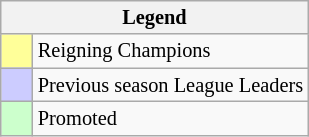<table class="wikitable" style="font-size: 85%">
<tr>
<th colspan=2>Legend</th>
</tr>
<tr>
<td style="background:#ff9; width:15px;"> </td>
<td>Reigning Champions</td>
</tr>
<tr>
<td style="background:#ccccff; width:15px;"> </td>
<td>Previous season League Leaders</td>
</tr>
<tr>
<td style="background:#CCFFCC; width:15px;"> </td>
<td>Promoted</td>
</tr>
</table>
